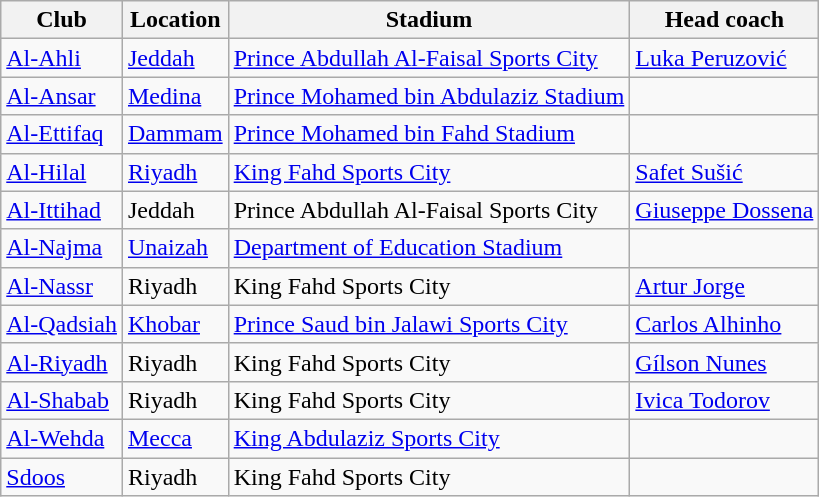<table class="wikitable sortable">
<tr>
<th>Club</th>
<th>Location</th>
<th>Stadium</th>
<th>Head coach</th>
</tr>
<tr>
<td><a href='#'>Al-Ahli</a></td>
<td><a href='#'>Jeddah</a></td>
<td><a href='#'>Prince Abdullah Al-Faisal Sports City</a></td>
<td> <a href='#'>Luka Peruzović</a></td>
</tr>
<tr>
<td><a href='#'>Al-Ansar</a></td>
<td><a href='#'>Medina</a></td>
<td><a href='#'>Prince Mohamed bin Abdulaziz Stadium</a></td>
<td></td>
</tr>
<tr>
<td><a href='#'>Al-Ettifaq</a></td>
<td><a href='#'>Dammam</a></td>
<td><a href='#'>Prince Mohamed bin Fahd Stadium</a></td>
<td></td>
</tr>
<tr>
<td><a href='#'>Al-Hilal</a></td>
<td><a href='#'>Riyadh</a></td>
<td><a href='#'>King Fahd Sports City</a></td>
<td> <a href='#'>Safet Sušić</a></td>
</tr>
<tr>
<td><a href='#'>Al-Ittihad</a></td>
<td>Jeddah</td>
<td>Prince Abdullah Al-Faisal Sports City</td>
<td> <a href='#'>Giuseppe Dossena</a></td>
</tr>
<tr>
<td><a href='#'>Al-Najma</a></td>
<td><a href='#'>Unaizah</a></td>
<td><a href='#'>Department of Education Stadium</a></td>
<td></td>
</tr>
<tr>
<td><a href='#'>Al-Nassr</a></td>
<td>Riyadh</td>
<td>King Fahd Sports City</td>
<td> <a href='#'>Artur Jorge</a></td>
</tr>
<tr>
<td><a href='#'>Al-Qadsiah</a></td>
<td><a href='#'>Khobar</a></td>
<td><a href='#'>Prince Saud bin Jalawi Sports City</a></td>
<td> <a href='#'>Carlos Alhinho</a></td>
</tr>
<tr>
<td><a href='#'>Al-Riyadh</a></td>
<td>Riyadh</td>
<td>King Fahd Sports City</td>
<td> <a href='#'>Gílson Nunes</a></td>
</tr>
<tr>
<td><a href='#'>Al-Shabab</a></td>
<td>Riyadh</td>
<td>King Fahd Sports City</td>
<td> <a href='#'>Ivica Todorov</a></td>
</tr>
<tr>
<td><a href='#'>Al-Wehda</a></td>
<td><a href='#'>Mecca</a></td>
<td><a href='#'>King Abdulaziz Sports City</a></td>
<td></td>
</tr>
<tr>
<td><a href='#'>Sdoos</a></td>
<td>Riyadh</td>
<td>King Fahd Sports City</td>
<td></td>
</tr>
</table>
